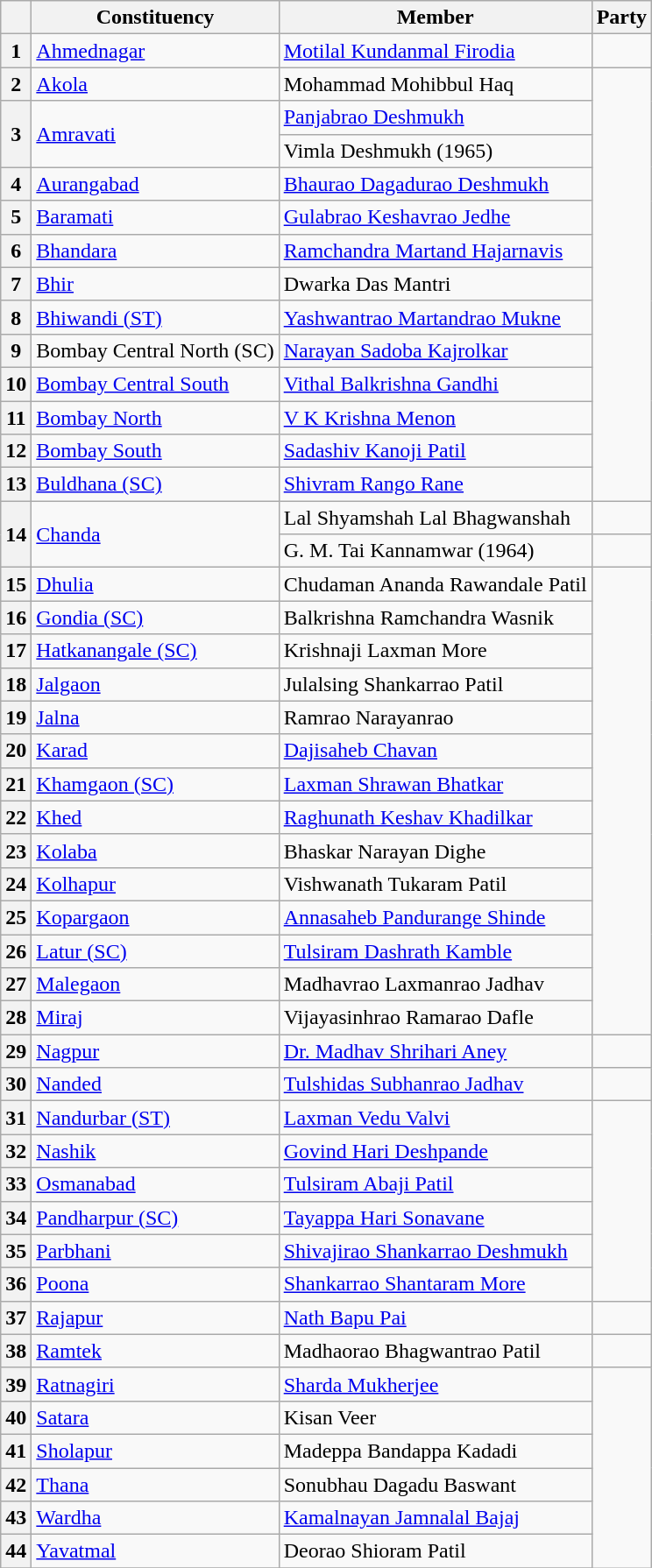<table class="wikitable sortable">
<tr>
<th></th>
<th>Constituency</th>
<th>Member</th>
<th colspan=2>Party</th>
</tr>
<tr>
<th>1</th>
<td><a href='#'>Ahmednagar</a></td>
<td><a href='#'>Motilal Kundanmal Firodia</a></td>
<td></td>
</tr>
<tr>
<th>2</th>
<td><a href='#'>Akola</a></td>
<td>Mohammad Mohibbul Haq</td>
</tr>
<tr>
<th rowspan=2>3</th>
<td rowspan=2><a href='#'>Amravati</a></td>
<td><a href='#'>Panjabrao Deshmukh</a></td>
</tr>
<tr>
<td>Vimla Deshmukh (1965)</td>
</tr>
<tr>
<th>4</th>
<td><a href='#'>Aurangabad</a></td>
<td><a href='#'>Bhaurao Dagadurao Deshmukh</a></td>
</tr>
<tr>
<th>5</th>
<td><a href='#'>Baramati</a></td>
<td><a href='#'>Gulabrao Keshavrao Jedhe</a></td>
</tr>
<tr>
<th>6</th>
<td><a href='#'>Bhandara</a></td>
<td><a href='#'>Ramchandra Martand Hajarnavis</a></td>
</tr>
<tr>
<th>7</th>
<td><a href='#'>Bhir</a></td>
<td>Dwarka Das Mantri</td>
</tr>
<tr>
<th>8</th>
<td><a href='#'>Bhiwandi (ST)</a></td>
<td><a href='#'>Yashwantrao Martandrao Mukne</a></td>
</tr>
<tr>
<th>9</th>
<td>Bombay Central North (SC)</td>
<td><a href='#'>Narayan Sadoba Kajrolkar</a></td>
</tr>
<tr>
<th>10</th>
<td><a href='#'>Bombay Central South</a></td>
<td><a href='#'>Vithal Balkrishna Gandhi</a></td>
</tr>
<tr>
<th>11</th>
<td><a href='#'>Bombay North</a></td>
<td><a href='#'>V K Krishna Menon</a></td>
</tr>
<tr>
<th>12</th>
<td><a href='#'>Bombay South</a></td>
<td><a href='#'>Sadashiv Kanoji Patil</a></td>
</tr>
<tr>
<th>13</th>
<td><a href='#'>Buldhana (SC)</a></td>
<td><a href='#'>Shivram Rango Rane</a></td>
</tr>
<tr>
<th rowspan=2>14</th>
<td rowspan=2><a href='#'>Chanda</a></td>
<td>Lal Shyamshah Lal Bhagwanshah</td>
<td></td>
</tr>
<tr>
<td>G. M. Tai Kannamwar (1964)</td>
<td></td>
</tr>
<tr>
<th>15</th>
<td><a href='#'>Dhulia</a></td>
<td>Chudaman Ananda Rawandale Patil</td>
</tr>
<tr>
<th>16</th>
<td><a href='#'>Gondia (SC)</a></td>
<td>Balkrishna Ramchandra Wasnik</td>
</tr>
<tr>
<th>17</th>
<td><a href='#'>Hatkanangale (SC)</a></td>
<td>Krishnaji Laxman More</td>
</tr>
<tr>
<th>18</th>
<td><a href='#'>Jalgaon</a></td>
<td>Julalsing Shankarrao Patil</td>
</tr>
<tr>
<th>19</th>
<td><a href='#'>Jalna</a></td>
<td>Ramrao Narayanrao</td>
</tr>
<tr>
<th>20</th>
<td><a href='#'>Karad</a></td>
<td><a href='#'>Dajisaheb Chavan</a></td>
</tr>
<tr>
<th>21</th>
<td><a href='#'>Khamgaon (SC)</a></td>
<td><a href='#'>Laxman Shrawan Bhatkar</a></td>
</tr>
<tr>
<th>22</th>
<td><a href='#'>Khed</a></td>
<td><a href='#'>Raghunath Keshav Khadilkar</a></td>
</tr>
<tr>
<th>23</th>
<td><a href='#'>Kolaba</a></td>
<td>Bhaskar Narayan Dighe</td>
</tr>
<tr>
<th>24</th>
<td><a href='#'>Kolhapur</a></td>
<td>Vishwanath Tukaram Patil</td>
</tr>
<tr>
<th>25</th>
<td><a href='#'>Kopargaon</a></td>
<td><a href='#'>Annasaheb Pandurange Shinde</a></td>
</tr>
<tr>
<th>26</th>
<td><a href='#'>Latur (SC)</a></td>
<td><a href='#'>Tulsiram Dashrath Kamble</a></td>
</tr>
<tr>
<th>27</th>
<td><a href='#'>Malegaon</a></td>
<td>Madhavrao Laxmanrao Jadhav</td>
</tr>
<tr>
<th>28</th>
<td><a href='#'>Miraj</a></td>
<td>Vijayasinhrao Ramarao Dafle</td>
</tr>
<tr>
<th>29</th>
<td><a href='#'>Nagpur</a></td>
<td><a href='#'>Dr. Madhav Shrihari Aney</a></td>
<td></td>
</tr>
<tr>
<th>30</th>
<td><a href='#'>Nanded</a></td>
<td><a href='#'>Tulshidas Subhanrao Jadhav</a></td>
<td></td>
</tr>
<tr>
<th>31</th>
<td><a href='#'>Nandurbar (ST)</a></td>
<td><a href='#'>Laxman Vedu Valvi</a></td>
</tr>
<tr>
<th>32</th>
<td><a href='#'>Nashik</a></td>
<td><a href='#'>Govind Hari Deshpande</a></td>
</tr>
<tr>
<th>33</th>
<td><a href='#'>Osmanabad</a></td>
<td><a href='#'>Tulsiram Abaji Patil</a></td>
</tr>
<tr>
<th>34</th>
<td><a href='#'>Pandharpur (SC)</a></td>
<td><a href='#'>Tayappa Hari Sonavane</a></td>
</tr>
<tr>
<th>35</th>
<td><a href='#'>Parbhani</a></td>
<td><a href='#'>Shivajirao Shankarrao Deshmukh</a></td>
</tr>
<tr>
<th>36</th>
<td><a href='#'>Poona</a></td>
<td><a href='#'>Shankarrao Shantaram More</a></td>
</tr>
<tr>
<th>37</th>
<td><a href='#'>Rajapur</a></td>
<td><a href='#'>Nath Bapu Pai</a></td>
<td></td>
</tr>
<tr>
<th>38</th>
<td><a href='#'>Ramtek</a></td>
<td>Madhaorao Bhagwantrao Patil</td>
<td></td>
</tr>
<tr>
<th>39</th>
<td><a href='#'>Ratnagiri</a></td>
<td><a href='#'>Sharda Mukherjee</a></td>
</tr>
<tr>
<th>40</th>
<td><a href='#'>Satara</a></td>
<td>Kisan Veer</td>
</tr>
<tr>
<th>41</th>
<td><a href='#'>Sholapur</a></td>
<td>Madeppa Bandappa Kadadi</td>
</tr>
<tr>
<th>42</th>
<td><a href='#'>Thana</a></td>
<td>Sonubhau Dagadu Baswant</td>
</tr>
<tr>
<th>43</th>
<td><a href='#'>Wardha</a></td>
<td><a href='#'>Kamalnayan Jamnalal Bajaj</a></td>
</tr>
<tr>
<th>44</th>
<td><a href='#'>Yavatmal</a></td>
<td>Deorao Shioram Patil</td>
</tr>
<tr>
</tr>
</table>
